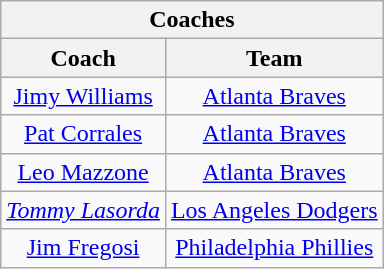<table class="wikitable" style="font-size: 100%; text-align:center;">
<tr>
<th colspan="3">Coaches</th>
</tr>
<tr>
<th>Coach</th>
<th>Team</th>
</tr>
<tr>
<td><a href='#'>Jimy Williams</a></td>
<td><a href='#'>Atlanta Braves</a></td>
</tr>
<tr>
<td><a href='#'>Pat Corrales</a></td>
<td><a href='#'>Atlanta Braves</a></td>
</tr>
<tr>
<td><a href='#'>Leo Mazzone</a></td>
<td><a href='#'>Atlanta Braves</a></td>
</tr>
<tr>
<td><em><a href='#'>Tommy Lasorda</a></em></td>
<td><a href='#'>Los Angeles Dodgers</a></td>
</tr>
<tr>
<td><a href='#'>Jim Fregosi</a></td>
<td><a href='#'>Philadelphia Phillies</a></td>
</tr>
</table>
